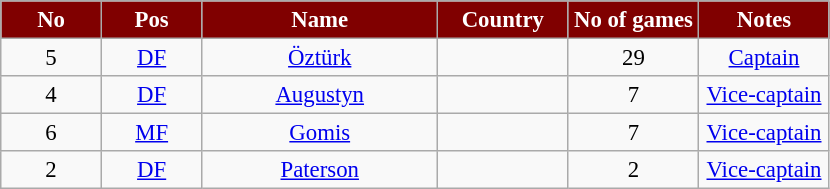<table class="wikitable" style="font-size: 95%; text-align: center;">
<tr>
<th style="background:maroon; color:white;" scope="col" width=60>No</th>
<th style="background:maroon; color:white;" scope="col" width=60>Pos</th>
<th style="background:maroon; color:white;" scope="col" width=150>Name</th>
<th style="background:maroon; color:white;" scope="col" width=80>Country</th>
<th style="background:maroon; color:white;" scope="col" width=80>No of games</th>
<th style="background:maroon; color:white;" scope="col" width=80>Notes</th>
</tr>
<tr>
<td>5</td>
<td><a href='#'>DF</a></td>
<td><a href='#'>Öztürk</a></td>
<td></td>
<td>29</td>
<td><a href='#'>Captain</a></td>
</tr>
<tr>
<td>4</td>
<td><a href='#'>DF</a></td>
<td><a href='#'>Augustyn</a></td>
<td></td>
<td>7</td>
<td><a href='#'>Vice-captain</a></td>
</tr>
<tr>
<td>6</td>
<td><a href='#'>MF</a></td>
<td><a href='#'>Gomis</a></td>
<td></td>
<td>7</td>
<td><a href='#'>Vice-captain</a></td>
</tr>
<tr>
<td>2</td>
<td><a href='#'>DF</a></td>
<td><a href='#'>Paterson</a></td>
<td></td>
<td>2</td>
<td><a href='#'>Vice-captain</a><br></td>
</tr>
</table>
